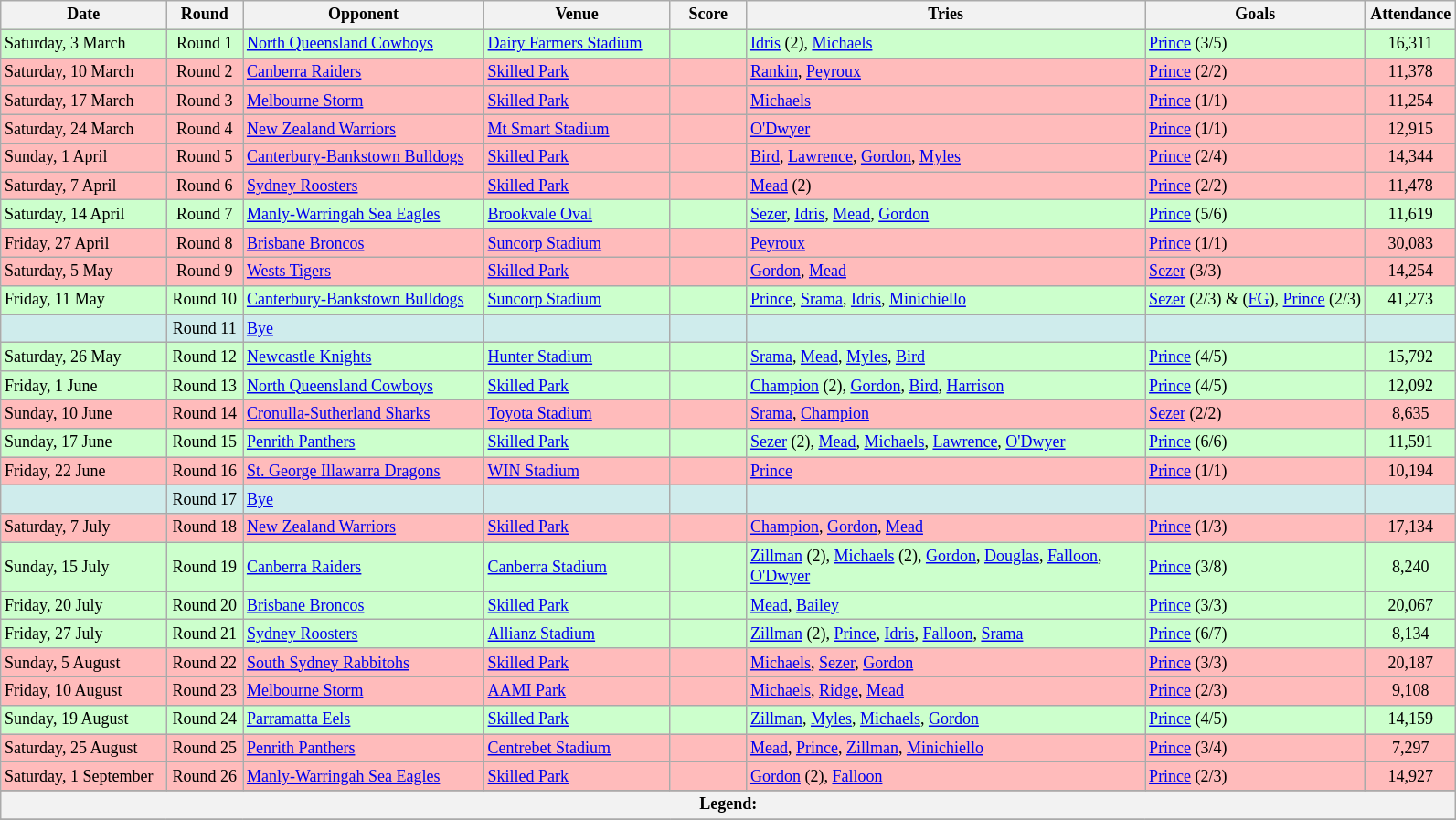<table class="wikitable" style="font-size:75%;">
<tr>
<th width="115">Date</th>
<th width="50">Round</th>
<th width="170">Opponent</th>
<th width="130">Venue</th>
<th width="50">Score</th>
<th width="285">Tries</th>
<th width="155">Goals</th>
<th width="60">Attendance</th>
</tr>
<tr bgcolor=#CCFFCC>
<td>Saturday, 3 March</td>
<td style="text-align:center;">Round 1</td>
<td> <a href='#'>North Queensland Cowboys</a></td>
<td><a href='#'>Dairy Farmers Stadium</a></td>
<td style="text-align:center;"></td>
<td><a href='#'>Idris</a> (2), <a href='#'>Michaels</a></td>
<td><a href='#'>Prince</a> (3/5)</td>
<td style="text-align:center;">16,311</td>
</tr>
<tr bgcolor=#FFBBBB>
<td>Saturday, 10 March</td>
<td style="text-align:center;">Round 2</td>
<td> <a href='#'>Canberra Raiders</a></td>
<td><a href='#'>Skilled Park</a></td>
<td style="text-align:center;"></td>
<td><a href='#'>Rankin</a>, <a href='#'>Peyroux</a></td>
<td><a href='#'>Prince</a> (2/2)</td>
<td style="text-align:center;">11,378</td>
</tr>
<tr bgcolor=#FFBBBB>
<td>Saturday, 17 March</td>
<td style="text-align:center;">Round 3</td>
<td> <a href='#'>Melbourne Storm</a></td>
<td><a href='#'>Skilled Park</a></td>
<td style="text-align:center;"></td>
<td><a href='#'>Michaels</a></td>
<td><a href='#'>Prince</a> (1/1)</td>
<td style="text-align:center;">11,254</td>
</tr>
<tr bgcolor=#FFBBBB>
<td>Saturday, 24 March</td>
<td style="text-align:center;">Round 4</td>
<td> <a href='#'>New Zealand Warriors</a></td>
<td><a href='#'>Mt Smart Stadium</a></td>
<td style="text-align:center;"></td>
<td><a href='#'>O'Dwyer</a></td>
<td><a href='#'>Prince</a> (1/1)</td>
<td style="text-align:center;">12,915</td>
</tr>
<tr bgcolor=#FFBBBB>
<td>Sunday, 1 April</td>
<td style="text-align:center;">Round 5</td>
<td> <a href='#'>Canterbury-Bankstown Bulldogs</a></td>
<td><a href='#'>Skilled Park</a></td>
<td style="text-align:center;"></td>
<td><a href='#'>Bird</a>, <a href='#'>Lawrence</a>, <a href='#'>Gordon</a>, <a href='#'>Myles</a></td>
<td><a href='#'>Prince</a> (2/4)</td>
<td style="text-align:center;">14,344</td>
</tr>
<tr bgcolor=#FFBBBB>
<td>Saturday, 7 April</td>
<td style="text-align:center;">Round 6</td>
<td> <a href='#'>Sydney Roosters</a></td>
<td><a href='#'>Skilled Park</a></td>
<td style="text-align:center;"></td>
<td><a href='#'>Mead</a> (2)</td>
<td><a href='#'>Prince</a> (2/2)</td>
<td style="text-align:center;">11,478</td>
</tr>
<tr bgcolor=#CCFFCC>
<td>Saturday, 14 April</td>
<td style="text-align:center;">Round 7</td>
<td> <a href='#'>Manly-Warringah Sea Eagles</a></td>
<td><a href='#'>Brookvale Oval</a></td>
<td style="text-align:center;"></td>
<td><a href='#'>Sezer</a>, <a href='#'>Idris</a>, <a href='#'>Mead</a>, <a href='#'>Gordon</a></td>
<td><a href='#'>Prince</a> (5/6)</td>
<td style="text-align:center;">11,619</td>
</tr>
<tr bgcolor=#FFBBBB>
<td>Friday, 27 April</td>
<td style="text-align:center;">Round 8</td>
<td> <a href='#'>Brisbane Broncos</a></td>
<td><a href='#'>Suncorp Stadium</a></td>
<td style="text-align:center;"></td>
<td><a href='#'>Peyroux</a></td>
<td><a href='#'>Prince</a> (1/1)</td>
<td style="text-align:center;">30,083</td>
</tr>
<tr bgcolor=#FFBBBB>
<td>Saturday, 5 May</td>
<td style="text-align:center;">Round 9</td>
<td> <a href='#'>Wests Tigers</a></td>
<td><a href='#'>Skilled Park</a></td>
<td style="text-align:center;"></td>
<td><a href='#'>Gordon</a>, <a href='#'>Mead</a></td>
<td><a href='#'>Sezer</a> (3/3)</td>
<td style="text-align:center;">14,254</td>
</tr>
<tr bgcolor=#CCFFCC>
<td>Friday, 11 May</td>
<td style="text-align:center;">Round 10</td>
<td> <a href='#'>Canterbury-Bankstown Bulldogs</a></td>
<td><a href='#'>Suncorp Stadium</a></td>
<td style="text-align:center;"></td>
<td><a href='#'>Prince</a>, <a href='#'>Srama</a>, <a href='#'>Idris</a>, <a href='#'>Minichiello</a></td>
<td><a href='#'>Sezer</a> (2/3) & (<a href='#'>FG</a>), <a href='#'>Prince</a> (2/3)</td>
<td style="text-align:center;">41,273</td>
</tr>
<tr bgcolor=#cfecec>
<td></td>
<td style="text-align:center;">Round 11</td>
<td><a href='#'>Bye</a></td>
<td></td>
<td></td>
<td></td>
<td></td>
<td></td>
</tr>
<tr bgcolor=#CCFFCC>
<td>Saturday, 26 May</td>
<td style="text-align:center;">Round 12</td>
<td> <a href='#'>Newcastle Knights</a></td>
<td><a href='#'>Hunter Stadium</a></td>
<td style="text-align:center;"></td>
<td><a href='#'>Srama</a>, <a href='#'>Mead</a>, <a href='#'>Myles</a>, <a href='#'>Bird</a></td>
<td><a href='#'>Prince</a> (4/5)</td>
<td style="text-align:center;">15,792</td>
</tr>
<tr bgcolor=#CCFFCC>
<td>Friday, 1 June</td>
<td style="text-align:center;">Round 13</td>
<td> <a href='#'>North Queensland Cowboys</a></td>
<td><a href='#'>Skilled Park</a></td>
<td style="text-align:center;"></td>
<td><a href='#'>Champion</a> (2), <a href='#'>Gordon</a>, <a href='#'>Bird</a>, <a href='#'>Harrison</a></td>
<td><a href='#'>Prince</a> (4/5)</td>
<td style="text-align:center;">12,092</td>
</tr>
<tr bgcolor=#FFBBBB>
<td>Sunday, 10 June</td>
<td style="text-align:center;">Round 14</td>
<td> <a href='#'>Cronulla-Sutherland Sharks</a></td>
<td><a href='#'>Toyota Stadium</a></td>
<td style="text-align:center;"></td>
<td><a href='#'>Srama</a>, <a href='#'>Champion</a></td>
<td><a href='#'>Sezer</a> (2/2)</td>
<td style="text-align:center;">8,635</td>
</tr>
<tr bgcolor=#CCFFCC>
<td>Sunday, 17 June</td>
<td style="text-align:center;">Round 15</td>
<td> <a href='#'>Penrith Panthers</a></td>
<td><a href='#'>Skilled Park</a></td>
<td style="text-align:center;"></td>
<td><a href='#'>Sezer</a> (2), <a href='#'>Mead</a>, <a href='#'>Michaels</a>, <a href='#'>Lawrence</a>, <a href='#'>O'Dwyer</a></td>
<td><a href='#'>Prince</a> (6/6)</td>
<td style="text-align:center;">11,591</td>
</tr>
<tr bgcolor=#FFBBBB>
<td>Friday, 22 June</td>
<td style="text-align:center;">Round 16</td>
<td> <a href='#'>St. George Illawarra Dragons</a></td>
<td><a href='#'>WIN Stadium</a></td>
<td style="text-align:center;"></td>
<td><a href='#'>Prince</a></td>
<td><a href='#'>Prince</a> (1/1)</td>
<td style="text-align:center;">10,194</td>
</tr>
<tr bgcolor=#cfecec>
<td></td>
<td style="text-align:center;">Round 17</td>
<td><a href='#'>Bye</a></td>
<td></td>
<td></td>
<td></td>
<td></td>
<td></td>
</tr>
<tr bgcolor=#FFBBBB>
<td>Saturday, 7 July</td>
<td style="text-align:center;">Round 18</td>
<td> <a href='#'>New Zealand Warriors</a></td>
<td><a href='#'>Skilled Park</a></td>
<td style="text-align:center;"></td>
<td><a href='#'>Champion</a>, <a href='#'>Gordon</a>, <a href='#'>Mead</a></td>
<td><a href='#'>Prince</a> (1/3)</td>
<td style="text-align:center;">17,134</td>
</tr>
<tr bgcolor=#CCFFCC>
<td>Sunday, 15 July</td>
<td style="text-align:center;">Round 19</td>
<td> <a href='#'>Canberra Raiders</a></td>
<td><a href='#'>Canberra Stadium</a></td>
<td style="text-align:center;"></td>
<td><a href='#'>Zillman</a> (2), <a href='#'>Michaels</a> (2), <a href='#'>Gordon</a>, <a href='#'>Douglas</a>, <a href='#'>Falloon</a>, <a href='#'>O'Dwyer</a></td>
<td><a href='#'>Prince</a> (3/8)</td>
<td style="text-align:center;">8,240</td>
</tr>
<tr bgcolor=#CCFFCC>
<td>Friday, 20 July</td>
<td style="text-align:center;">Round 20</td>
<td> <a href='#'>Brisbane Broncos</a></td>
<td><a href='#'>Skilled Park</a></td>
<td style="text-align:center;"></td>
<td><a href='#'>Mead</a>, <a href='#'>Bailey</a></td>
<td><a href='#'>Prince</a> (3/3)</td>
<td style="text-align:center;">20,067</td>
</tr>
<tr bgcolor=#CCFFCC>
<td>Friday, 27 July</td>
<td style="text-align:center;">Round 21</td>
<td> <a href='#'>Sydney Roosters</a></td>
<td><a href='#'>Allianz Stadium</a></td>
<td style="text-align:center;"></td>
<td><a href='#'>Zillman</a> (2), <a href='#'>Prince</a>, <a href='#'>Idris</a>, <a href='#'>Falloon</a>, <a href='#'>Srama</a></td>
<td><a href='#'>Prince</a> (6/7)</td>
<td style="text-align:center;">8,134</td>
</tr>
<tr bgcolor=#FFBBBB>
<td>Sunday, 5 August</td>
<td style="text-align:center;">Round 22</td>
<td> <a href='#'>South Sydney Rabbitohs</a></td>
<td><a href='#'>Skilled Park</a></td>
<td style="text-align:center;"></td>
<td><a href='#'>Michaels</a>, <a href='#'>Sezer</a>, <a href='#'>Gordon</a></td>
<td><a href='#'>Prince</a> (3/3)</td>
<td style="text-align:center;">20,187</td>
</tr>
<tr bgcolor=#FFBBBB>
<td>Friday, 10 August</td>
<td style="text-align:center;">Round 23</td>
<td> <a href='#'>Melbourne Storm</a></td>
<td><a href='#'>AAMI Park</a></td>
<td style="text-align:center;"></td>
<td><a href='#'>Michaels</a>, <a href='#'>Ridge</a>, <a href='#'>Mead</a></td>
<td><a href='#'>Prince</a> (2/3)</td>
<td style="text-align:center;">9,108</td>
</tr>
<tr bgcolor=#CCFFCC>
<td>Sunday, 19 August</td>
<td style="text-align:center;">Round 24</td>
<td> <a href='#'>Parramatta Eels</a></td>
<td><a href='#'>Skilled Park</a></td>
<td style="text-align:center;"></td>
<td><a href='#'>Zillman</a>, <a href='#'>Myles</a>, <a href='#'>Michaels</a>, <a href='#'>Gordon</a></td>
<td><a href='#'>Prince</a> (4/5)</td>
<td style="text-align:center;">14,159</td>
</tr>
<tr bgcolor=#FFBBBB>
<td>Saturday, 25 August</td>
<td style="text-align:center;">Round 25</td>
<td> <a href='#'>Penrith Panthers</a></td>
<td><a href='#'>Centrebet Stadium</a></td>
<td style="text-align:center;"></td>
<td><a href='#'>Mead</a>, <a href='#'>Prince</a>, <a href='#'>Zillman</a>, <a href='#'>Minichiello</a></td>
<td><a href='#'>Prince</a> (3/4)</td>
<td style="text-align:center;">7,297</td>
</tr>
<tr bgcolor=#FFBBBB>
<td>Saturday, 1 September</td>
<td style="text-align:center;">Round 26</td>
<td> <a href='#'>Manly-Warringah Sea Eagles</a></td>
<td><a href='#'>Skilled Park</a></td>
<td style="text-align:center;"></td>
<td><a href='#'>Gordon</a> (2), <a href='#'>Falloon</a></td>
<td><a href='#'>Prince</a> (2/3)</td>
<td style="text-align:center;">14,927</td>
</tr>
<tr bgcolor=#FFBBBB>
</tr>
<tr>
<th colspan="11"><strong>Legend</strong>:    </th>
</tr>
<tr>
</tr>
</table>
